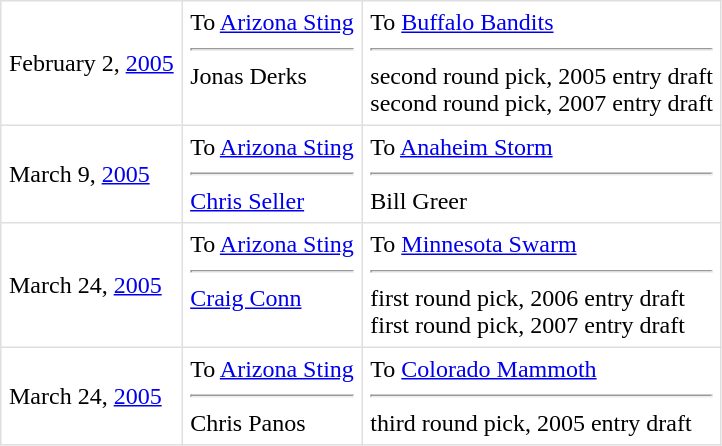<table border=1 style="border-collapse:collapse" bordercolor="#DFDFDF"  cellpadding="5">
<tr>
<td>February 2, <a href='#'>2005</a><br></td>
<td valign="top">To <a href='#'>Arizona Sting</a> <hr>Jonas Derks</td>
<td valign="top">To <a href='#'>Buffalo Bandits</a> <hr> second round pick, 2005 entry draft<br>second round pick, 2007 entry draft</td>
</tr>
<tr>
<td>March 9, <a href='#'>2005</a><br></td>
<td valign="top">To <a href='#'>Arizona Sting</a> <hr><a href='#'>Chris Seller</a></td>
<td valign="top">To <a href='#'>Anaheim Storm</a> <hr>Bill Greer</td>
</tr>
<tr>
<td>March 24, <a href='#'>2005</a><br></td>
<td valign="top">To <a href='#'>Arizona Sting</a> <hr> <a href='#'>Craig Conn</a></td>
<td valign="top">To <a href='#'>Minnesota Swarm</a> <hr>first round pick, 2006 entry draft<br>first round pick, 2007 entry draft</td>
</tr>
<tr>
<td>March 24, <a href='#'>2005</a><br></td>
<td valign="top">To <a href='#'>Arizona Sting</a> <hr> Chris Panos</td>
<td valign="top">To <a href='#'>Colorado Mammoth</a> <hr>third round pick, 2005 entry draft</td>
</tr>
</table>
